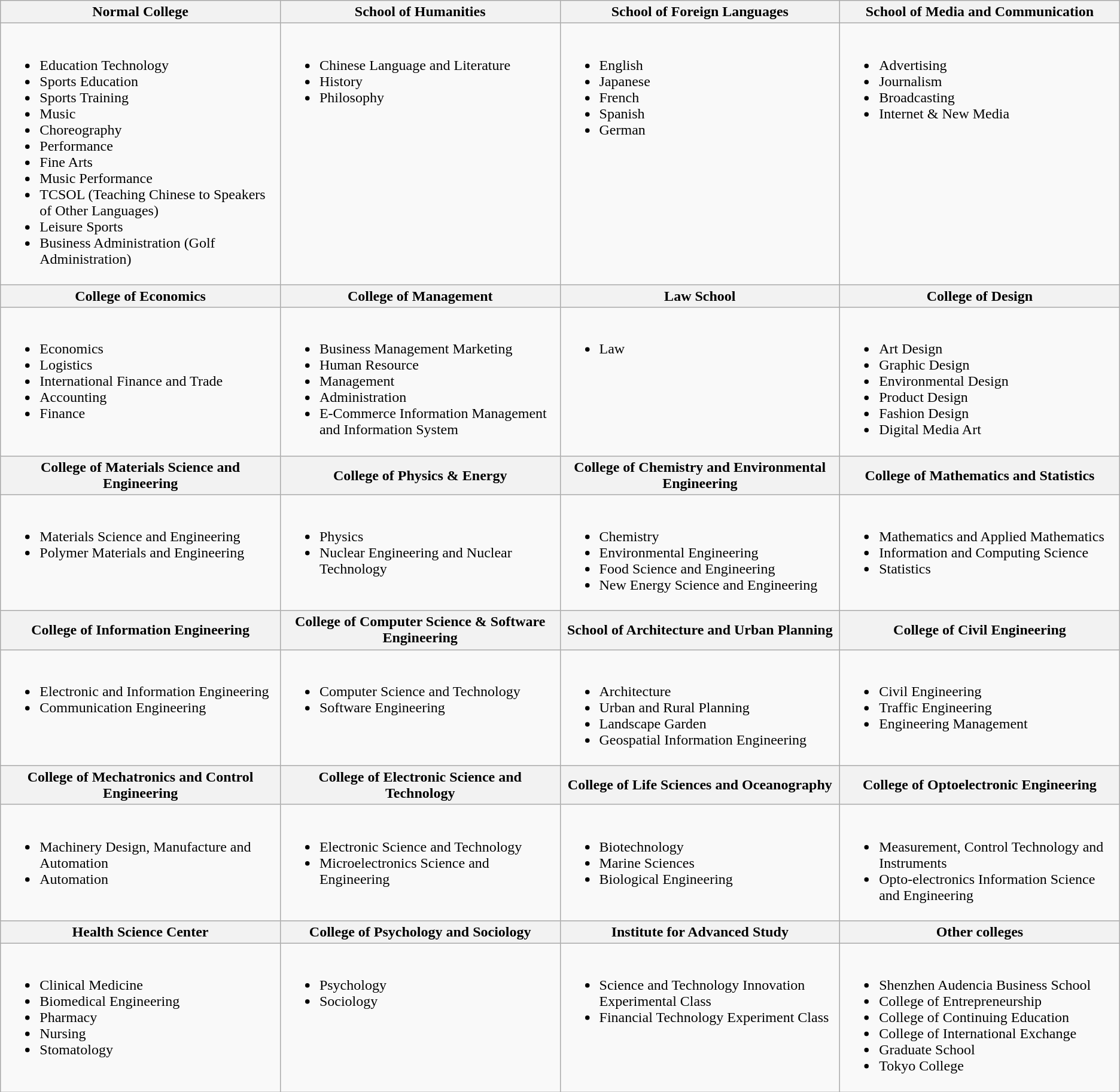<table class="wikitable">
<tr>
<th width="25%">Normal College</th>
<th width="25%">School of Humanities</th>
<th width="25%">School of Foreign Languages</th>
<th width="25%">School of Media and Communication</th>
</tr>
<tr>
<td valign="top"><br><ul><li>Education Technology</li><li>Sports Education</li><li>Sports Training</li><li>Music</li><li>Choreography</li><li>Performance</li><li>Fine Arts</li><li>Music Performance</li><li>TCSOL (Teaching Chinese to Speakers of Other Languages)</li><li>Leisure Sports</li><li>Business Administration (Golf Administration)</li></ul></td>
<td valign="top"><br><ul><li>Chinese Language and Literature</li><li>History</li><li>Philosophy</li></ul></td>
<td valign="top"><br><ul><li>English</li><li>Japanese</li><li>French</li><li>Spanish</li><li>German</li></ul></td>
<td valign="top"><br><ul><li>Advertising</li><li>Journalism</li><li>Broadcasting</li><li>Internet & New Media</li></ul></td>
</tr>
<tr>
<th>College of Economics</th>
<th>College of Management</th>
<th>Law School</th>
<th>College of Design</th>
</tr>
<tr>
<td valign="top"><br><ul><li>Economics</li><li>Logistics</li><li>International Finance and Trade</li><li>Accounting</li><li>Finance</li></ul></td>
<td valign="top"><br><ul><li>Business Management Marketing</li><li>Human Resource</li><li>Management</li><li>Administration</li><li>E-Commerce Information Management and Information System</li></ul></td>
<td valign="top"><br><ul><li>Law</li></ul></td>
<td valign="top"><br><ul><li>Art Design</li><li>Graphic Design</li><li>Environmental Design</li><li>Product Design</li><li>Fashion Design</li><li>Digital Media Art</li></ul></td>
</tr>
<tr>
<th>College of Materials Science and Engineering</th>
<th>College of Physics & Energy</th>
<th>College of Chemistry and Environmental Engineering</th>
<th>College of Mathematics and Statistics</th>
</tr>
<tr>
<td valign="top"><br><ul><li>Materials Science and Engineering</li><li>Polymer Materials and Engineering</li></ul></td>
<td valign="top"><br><ul><li>Physics</li><li>Nuclear Engineering and Nuclear Technology</li></ul></td>
<td valign="top"><br><ul><li>Chemistry</li><li>Environmental Engineering</li><li>Food Science and Engineering</li><li>New Energy Science and Engineering</li></ul></td>
<td valign="top"><br><ul><li>Mathematics and Applied Mathematics</li><li>Information and Computing Science</li><li>Statistics</li></ul></td>
</tr>
<tr>
<th>College of Information Engineering</th>
<th>College of Computer Science & Software Engineering</th>
<th>School of Architecture and Urban Planning</th>
<th>College of Civil Engineering</th>
</tr>
<tr>
<td valign="top"><br><ul><li>Electronic and Information Engineering</li><li>Communication Engineering</li></ul></td>
<td valign="top"><br><ul><li>Computer Science and Technology</li><li>Software Engineering</li></ul></td>
<td valign="top"><br><ul><li>Architecture</li><li>Urban and Rural Planning</li><li>Landscape Garden</li><li>Geospatial Information Engineering</li></ul></td>
<td valign="top"><br><ul><li>Civil Engineering</li><li>Traffic Engineering</li><li>Engineering Management</li></ul></td>
</tr>
<tr>
<th>College of Mechatronics and Control Engineering</th>
<th>College of Electronic Science and Technology</th>
<th>College of Life Sciences and Oceanography</th>
<th>College of Optoelectronic Engineering</th>
</tr>
<tr>
<td valign="top"><br><ul><li>Machinery Design, Manufacture and Automation</li><li>Automation</li></ul></td>
<td valign="top"><br><ul><li>Electronic Science and Technology</li><li>Microelectronics Science and Engineering</li></ul></td>
<td valign="top"><br><ul><li>Biotechnology</li><li>Marine Sciences</li><li>Biological Engineering</li></ul></td>
<td valign="top"><br><ul><li>Measurement, Control Technology and Instruments</li><li>Opto-electronics Information Science and Engineering</li></ul></td>
</tr>
<tr>
<th>Health Science Center</th>
<th>College of Psychology and Sociology</th>
<th>Institute for Advanced Study</th>
<th>Other colleges</th>
</tr>
<tr>
<td valign="top"><br><ul><li>Clinical Medicine</li><li>Biomedical Engineering</li><li>Pharmacy</li><li>Nursing</li><li>Stomatology</li></ul></td>
<td valign="top"><br><ul><li>Psychology</li><li>Sociology</li></ul></td>
<td valign="top"><br><ul><li>Science and Technology Innovation Experimental Class</li><li>Financial Technology Experiment Class</li></ul></td>
<td valign="top"><br><ul><li>Shenzhen Audencia Business School</li><li>College of Entrepreneurship</li><li>College of Continuing Education</li><li>College of International Exchange</li><li>Graduate School</li><li>Tokyo College</li></ul></td>
</tr>
</table>
